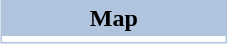<table border="0" cellpadding="2" cellspacing="1" align="right" style="margin-left:1em; background-color: lightsteelblue;">
<tr>
<th>Map</th>
</tr>
<tr bgcolor="#FFFFFF" align="center">
<td style="width: 145px;"></td>
</tr>
</table>
